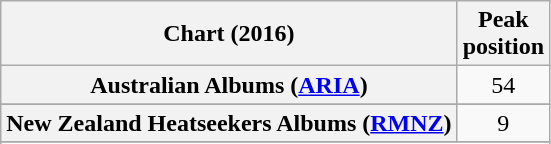<table class="wikitable sortable plainrowheaders" style="text-align:center">
<tr>
<th scope="col">Chart (2016)</th>
<th scope="col">Peak<br> position</th>
</tr>
<tr>
<th scope="row">Australian Albums (<a href='#'>ARIA</a>)</th>
<td>54</td>
</tr>
<tr>
</tr>
<tr>
</tr>
<tr>
<th scope="row">New Zealand Heatseekers Albums (<a href='#'>RMNZ</a>)</th>
<td>9</td>
</tr>
<tr>
</tr>
<tr>
</tr>
<tr>
</tr>
<tr>
</tr>
<tr>
</tr>
<tr>
</tr>
<tr>
</tr>
<tr>
</tr>
<tr>
</tr>
</table>
